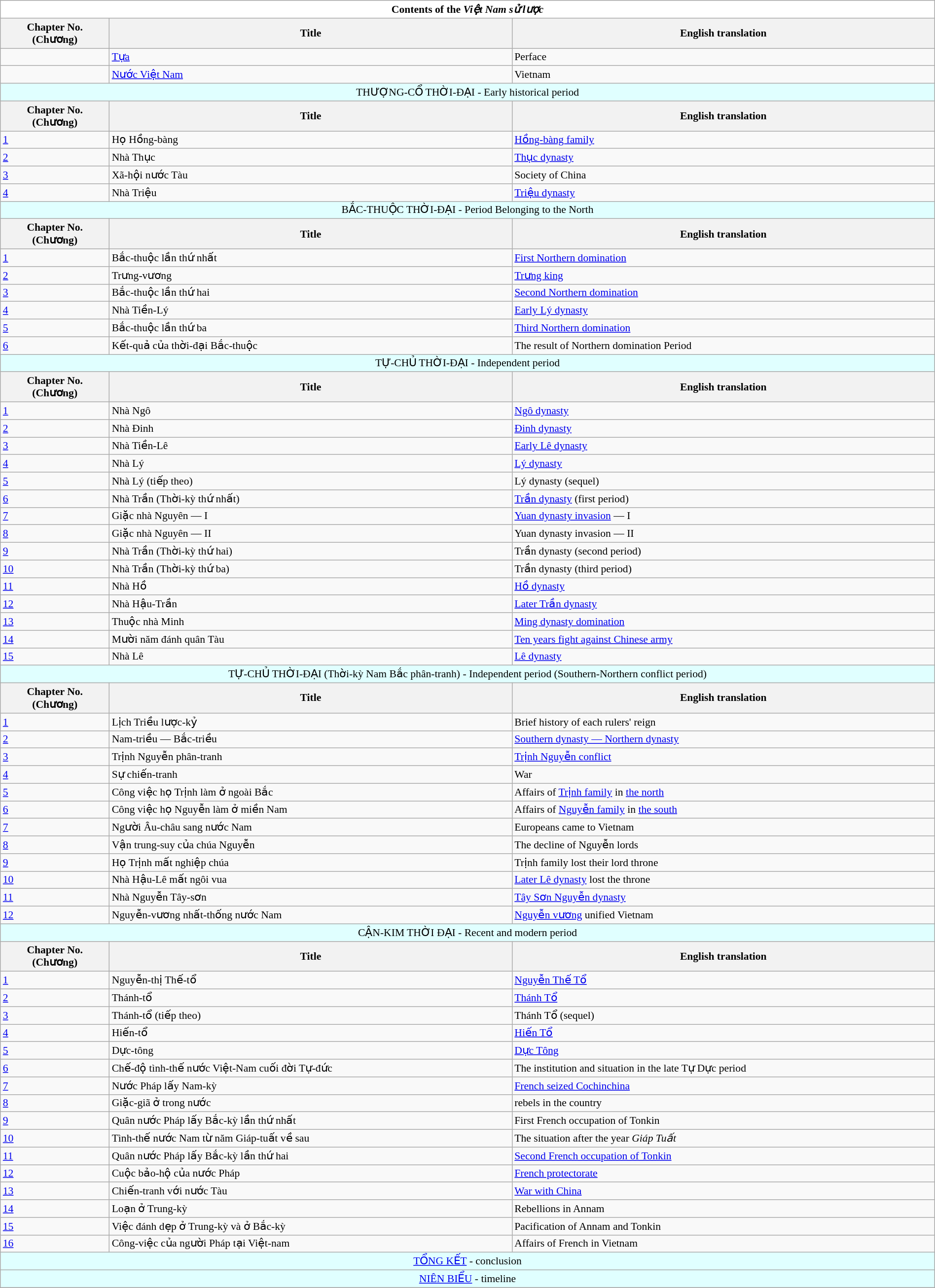<table class="wikitable collapsible collapsed" style="clear:none; font-size:90%; padding:0 auto; width:100%; margin:auto">
<tr>
<th colspan=3 align="center" style="background:#FFFFFF">Contents of the <em>Việt Nam sử lược</em></th>
</tr>
<tr>
<th>Chapter No.<br>(Chương)</th>
<th>Title</th>
<th>English translation</th>
</tr>
<tr>
<td></td>
<td><a href='#'>Tựa</a></td>
<td>Perface</td>
</tr>
<tr>
<td></td>
<td><a href='#'>Nước Việt Nam</a></td>
<td>Vietnam</td>
</tr>
<tr>
<td colspan=3 align="center" style="background:#E0FFFF">THƯỢNG-CỔ THỜI-ĐẠI - Early historical period</td>
</tr>
<tr>
<th>Chapter No.<br>(Chương)</th>
<th>Title</th>
<th>English translation</th>
</tr>
<tr>
<td><a href='#'>1</a></td>
<td>Họ Hồng-bàng</td>
<td><a href='#'>Hồng-bàng family</a></td>
</tr>
<tr>
<td><a href='#'>2</a></td>
<td>Nhà Thục</td>
<td><a href='#'>Thục dynasty</a></td>
</tr>
<tr>
<td><a href='#'>3</a></td>
<td>Xã-hội nước Tàu</td>
<td>Society of China</td>
</tr>
<tr>
<td><a href='#'>4</a></td>
<td>Nhà Triệu</td>
<td><a href='#'>Triệu dynasty</a></td>
</tr>
<tr>
<td colspan=3 align="center" style="background:#E0FFFF">BẮC-THUỘC THỜI-ĐẠI - Period Belonging to the North</td>
</tr>
<tr>
<th>Chapter No.<br>(Chương)</th>
<th>Title</th>
<th>English translation</th>
</tr>
<tr>
<td><a href='#'>1</a></td>
<td>Bắc-thuộc lần thứ nhất</td>
<td><a href='#'>First Northern domination</a></td>
</tr>
<tr>
<td><a href='#'>2</a></td>
<td>Trưng-vương</td>
<td><a href='#'>Trưng king</a></td>
</tr>
<tr>
<td><a href='#'>3</a></td>
<td>Bắc-thuộc lần thứ hai</td>
<td><a href='#'>Second Northern domination</a></td>
</tr>
<tr>
<td><a href='#'>4</a></td>
<td>Nhà Tiền-Lý</td>
<td><a href='#'>Early Lý dynasty</a></td>
</tr>
<tr>
<td><a href='#'>5</a></td>
<td>Bắc-thuộc lần thứ ba</td>
<td><a href='#'>Third Northern domination</a></td>
</tr>
<tr>
<td><a href='#'>6</a></td>
<td>Kết-quả của thời-đại Bắc-thuộc</td>
<td>The result of Northern domination Period</td>
</tr>
<tr>
<td colspan=3 align="center" style="background:#E0FFFF">TỰ-CHỦ THỜI-ĐẠI - Independent period</td>
</tr>
<tr>
<th>Chapter No.<br>(Chương)</th>
<th>Title</th>
<th>English translation</th>
</tr>
<tr>
<td><a href='#'>1</a></td>
<td>Nhà Ngô</td>
<td><a href='#'>Ngô dynasty</a></td>
</tr>
<tr>
<td><a href='#'>2</a></td>
<td>Nhà Đinh</td>
<td><a href='#'>Đinh dynasty</a></td>
</tr>
<tr>
<td><a href='#'>3</a></td>
<td>Nhà Tiền-Lê</td>
<td><a href='#'>Early Lê dynasty</a></td>
</tr>
<tr>
<td><a href='#'>4</a></td>
<td>Nhà Lý</td>
<td><a href='#'>Lý dynasty</a></td>
</tr>
<tr>
<td><a href='#'>5</a></td>
<td>Nhà Lý (tiếp theo)</td>
<td>Lý dynasty (sequel)</td>
</tr>
<tr>
<td><a href='#'>6</a></td>
<td>Nhà Trần (Thời-kỳ thứ nhất)</td>
<td><a href='#'>Trần dynasty</a> (first period)</td>
</tr>
<tr>
<td><a href='#'>7</a></td>
<td>Giặc nhà Nguyên — I</td>
<td><a href='#'>Yuan dynasty invasion</a> — I</td>
</tr>
<tr>
<td><a href='#'>8</a></td>
<td>Giặc nhà Nguyên — II</td>
<td>Yuan dynasty invasion — II</td>
</tr>
<tr>
<td><a href='#'>9</a></td>
<td>Nhà Trần (Thời-kỳ thứ hai)</td>
<td>Trần dynasty (second period)</td>
</tr>
<tr>
<td><a href='#'>10</a></td>
<td>Nhà Trần (Thời-kỳ thứ ba)</td>
<td>Trần dynasty (third period)</td>
</tr>
<tr>
<td><a href='#'>11</a></td>
<td>Nhà Hồ</td>
<td><a href='#'>Hồ dynasty</a></td>
</tr>
<tr>
<td><a href='#'>12</a></td>
<td>Nhà Hậu-Trần</td>
<td><a href='#'>Later Trần dynasty</a></td>
</tr>
<tr>
<td><a href='#'>13</a></td>
<td>Thuộc nhà Minh</td>
<td><a href='#'>Ming dynasty domination</a></td>
</tr>
<tr>
<td><a href='#'>14</a></td>
<td>Mười năm đánh quân Tàu</td>
<td><a href='#'>Ten years fight against Chinese army</a></td>
</tr>
<tr>
<td><a href='#'>15</a></td>
<td>Nhà Lê</td>
<td><a href='#'>Lê dynasty</a></td>
</tr>
<tr>
<td colspan=3 align="center" style="background:#E0FFFF">TỰ-CHỦ THỜI-ĐẠI (Thời-kỳ Nam Bắc phân-tranh) - Independent period (Southern-Northern conflict period)</td>
</tr>
<tr>
<th>Chapter No.<br>(Chương)</th>
<th>Title</th>
<th>English translation</th>
</tr>
<tr>
<td><a href='#'>1</a></td>
<td>Lịch Triều lược-kỷ</td>
<td>Brief history of each rulers' reign <br></td>
</tr>
<tr>
<td><a href='#'>2</a></td>
<td>Nam-triều — Bắc-triều</td>
<td><a href='#'>Southern dynasty — Northern dynasty</a></td>
</tr>
<tr>
<td><a href='#'>3</a></td>
<td>Trịnh Nguyễn phân-tranh</td>
<td><a href='#'>Trịnh Nguyễn conflict</a></td>
</tr>
<tr>
<td><a href='#'>4</a></td>
<td>Sự chiến-tranh</td>
<td>War</td>
</tr>
<tr>
<td><a href='#'>5</a></td>
<td>Công việc họ Trịnh làm ở ngoài Bắc</td>
<td>Affairs of <a href='#'>Trịnh family</a> in <a href='#'>the north</a></td>
</tr>
<tr>
<td><a href='#'>6</a></td>
<td>Công việc họ Nguyễn làm ở miền Nam</td>
<td>Affairs of <a href='#'>Nguyễn family</a> in <a href='#'>the south</a></td>
</tr>
<tr>
<td><a href='#'>7</a></td>
<td>Người Âu-châu sang nước Nam</td>
<td>Europeans came to Vietnam</td>
</tr>
<tr>
<td><a href='#'>8</a></td>
<td>Vận trung-suy của chúa Nguyễn</td>
<td>The decline of Nguyễn lords</td>
</tr>
<tr>
<td><a href='#'>9</a></td>
<td>Họ Trịnh mất nghiệp chúa</td>
<td>Trịnh family lost their lord throne</td>
</tr>
<tr>
<td><a href='#'>10</a></td>
<td>Nhà Hậu-Lê mất ngôi vua</td>
<td><a href='#'>Later Lê dynasty</a> lost the throne</td>
</tr>
<tr>
<td><a href='#'>11</a></td>
<td>Nhà Nguyễn Tây-sơn</td>
<td><a href='#'>Tây Sơn Nguyễn dynasty</a></td>
</tr>
<tr>
<td><a href='#'>12</a></td>
<td>Nguyễn-vương nhất-thống nước Nam</td>
<td><a href='#'>Nguyễn vương</a> unified Vietnam</td>
</tr>
<tr>
<td colspan=3 align="center" style="background:#E0FFFF">CẬN-KIM THỜI ĐẠI - Recent and modern period</td>
</tr>
<tr>
<th>Chapter No.<br>(Chương)</th>
<th>Title</th>
<th>English translation</th>
</tr>
<tr>
<td><a href='#'>1</a></td>
<td>Nguyễn-thị Thế-tổ</td>
<td><a href='#'>Nguyễn Thế Tổ</a></td>
</tr>
<tr>
<td><a href='#'>2</a></td>
<td>Thánh-tổ</td>
<td><a href='#'>Thánh Tổ</a></td>
</tr>
<tr>
<td><a href='#'>3</a></td>
<td>Thánh-tổ (tiếp theo)</td>
<td>Thánh Tổ (sequel)</td>
</tr>
<tr>
<td><a href='#'>4</a></td>
<td>Hiến-tổ</td>
<td><a href='#'>Hiến Tổ</a></td>
</tr>
<tr>
<td><a href='#'>5</a></td>
<td>Dực-tông</td>
<td><a href='#'>Dực Tông</a></td>
</tr>
<tr>
<td><a href='#'>6</a></td>
<td>Chế-độ tình-thế nước Việt-Nam cuối đời Tự-đức</td>
<td>The institution and situation in the late Tự Dực period</td>
</tr>
<tr>
<td><a href='#'>7</a></td>
<td>Nước Pháp lấy Nam-kỳ</td>
<td><a href='#'>French seized Cochinchina</a></td>
</tr>
<tr>
<td><a href='#'>8</a></td>
<td>Giặc-giã ở trong nước</td>
<td>rebels in the country</td>
</tr>
<tr>
<td><a href='#'>9</a></td>
<td>Quân nước Pháp lấy Bắc-kỳ lần thứ nhất</td>
<td>First French occupation of Tonkin</td>
</tr>
<tr>
<td><a href='#'>10</a></td>
<td>Tình-thế nước Nam từ năm Giáp-tuất về sau</td>
<td>The situation after the year <em>Giáp Tuất</em> </td>
</tr>
<tr>
<td><a href='#'>11</a></td>
<td>Quân nước Pháp lấy Bắc-kỳ lần thứ hai</td>
<td><a href='#'>Second French occupation of Tonkin</a></td>
</tr>
<tr>
<td><a href='#'>12</a></td>
<td>Cuộc bảo-hộ của nước Pháp</td>
<td><a href='#'>French protectorate</a></td>
</tr>
<tr>
<td><a href='#'>13</a></td>
<td>Chiến-tranh với nước Tàu</td>
<td><a href='#'>War with China</a></td>
</tr>
<tr>
<td><a href='#'>14</a></td>
<td>Loạn ở Trung-kỳ</td>
<td>Rebellions in Annam</td>
</tr>
<tr>
<td><a href='#'>15</a></td>
<td>Việc đánh dẹp ở Trung-kỳ và ở Bắc-kỳ</td>
<td>Pacification of Annam and Tonkin</td>
</tr>
<tr>
<td><a href='#'>16</a></td>
<td>Công-việc của người Pháp tại Việt-nam</td>
<td>Affairs of French in Vietnam</td>
</tr>
<tr>
<td colspan=3 align="center" style="background:#E0FFFF"><a href='#'>TỔNG KẾT</a> - conclusion</td>
</tr>
<tr>
<td colspan=3 align="center" style="background:#E0FFFF"><a href='#'>NIÊN BIỂU</a> - timeline</td>
</tr>
<tr>
</tr>
</table>
